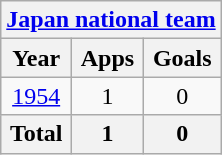<table class="wikitable" style="text-align:center">
<tr>
<th colspan=3><a href='#'>Japan national team</a></th>
</tr>
<tr>
<th>Year</th>
<th>Apps</th>
<th>Goals</th>
</tr>
<tr>
<td><a href='#'>1954</a></td>
<td>1</td>
<td>0</td>
</tr>
<tr>
<th>Total</th>
<th>1</th>
<th>0</th>
</tr>
</table>
